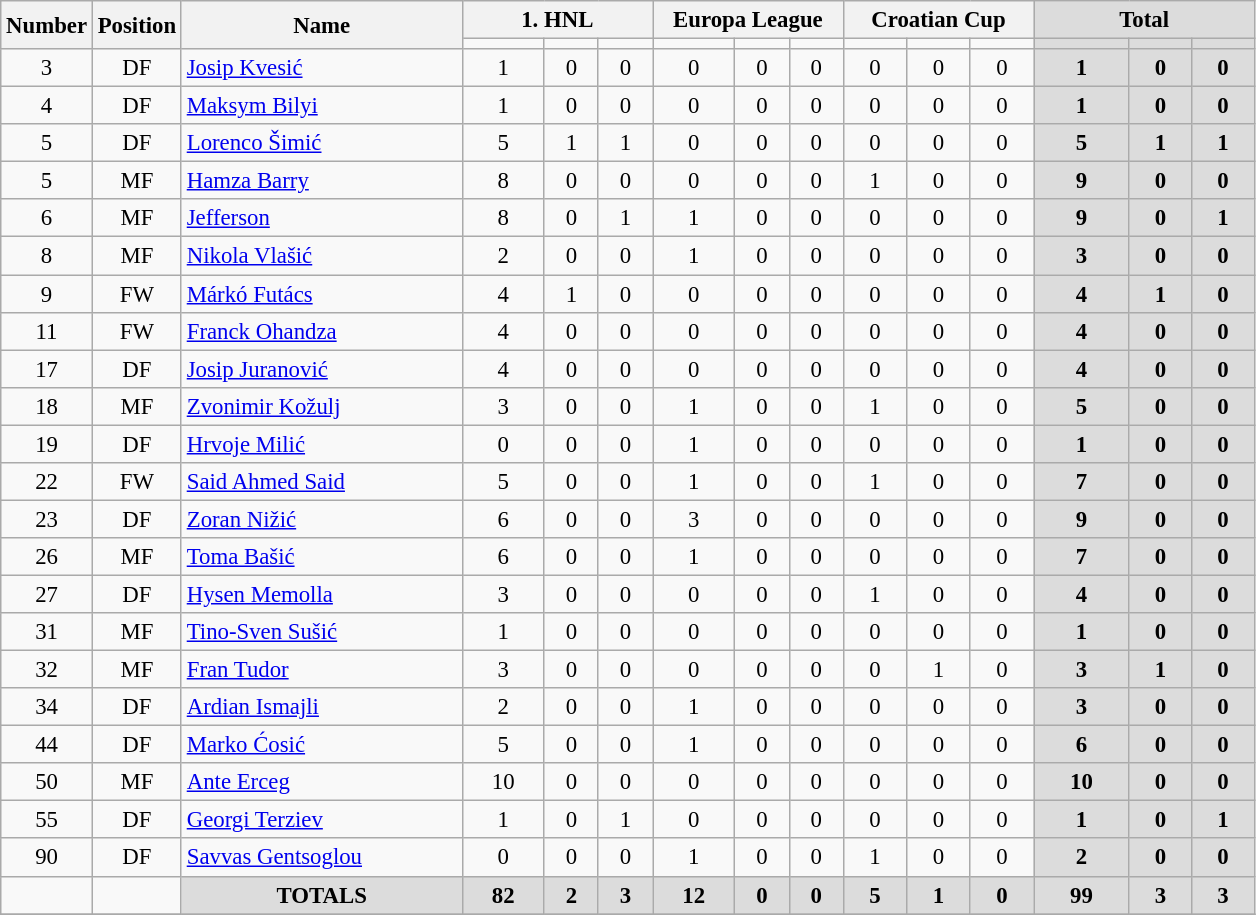<table class="wikitable" style="font-size: 95%; text-align: center;">
<tr>
<th width=40  rowspan="2"  align="center">Number</th>
<th width=40  rowspan="2"  align="center">Position</th>
<th width=180 rowspan="2"  align="center">Name</th>
<th width=120 colspan="3" align="center">1. HNL</th>
<th width=120 colspan="3" align="center">Europa League</th>
<th width=120 colspan="3" align="center">Croatian Cup</th>
<th width=140 colspan="3" align="center" style="background: #DCDCDC">Total</th>
</tr>
<tr>
<td></td>
<td></td>
<td></td>
<td></td>
<td></td>
<td></td>
<td></td>
<td></td>
<td></td>
<th style="background: #DCDCDC"></th>
<th style="background: #DCDCDC"></th>
<th style="background: #DCDCDC"></th>
</tr>
<tr>
<td>3</td>
<td>DF</td>
<td style="text-align:left;"> <a href='#'>Josip Kvesić</a></td>
<td>1</td>
<td>0</td>
<td>0</td>
<td>0</td>
<td>0</td>
<td>0</td>
<td>0</td>
<td>0</td>
<td>0</td>
<th style="background: #DCDCDC">1</th>
<th style="background: #DCDCDC">0</th>
<th style="background: #DCDCDC">0</th>
</tr>
<tr>
<td>4</td>
<td>DF</td>
<td style="text-align:left;"> <a href='#'>Maksym Bilyi</a></td>
<td>1</td>
<td>0</td>
<td>0</td>
<td>0</td>
<td>0</td>
<td>0</td>
<td>0</td>
<td>0</td>
<td>0</td>
<th style="background: #DCDCDC">1</th>
<th style="background: #DCDCDC">0</th>
<th style="background: #DCDCDC">0</th>
</tr>
<tr>
<td>5</td>
<td>DF</td>
<td style="text-align:left;"> <a href='#'>Lorenco Šimić</a></td>
<td>5</td>
<td>1</td>
<td>1</td>
<td>0</td>
<td>0</td>
<td>0</td>
<td>0</td>
<td>0</td>
<td>0</td>
<th style="background: #DCDCDC">5</th>
<th style="background: #DCDCDC">1</th>
<th style="background: #DCDCDC">1</th>
</tr>
<tr>
<td>5</td>
<td>MF</td>
<td style="text-align:left;"> <a href='#'>Hamza Barry</a></td>
<td>8</td>
<td>0</td>
<td>0</td>
<td>0</td>
<td>0</td>
<td>0</td>
<td>1</td>
<td>0</td>
<td>0</td>
<th style="background: #DCDCDC">9</th>
<th style="background: #DCDCDC">0</th>
<th style="background: #DCDCDC">0</th>
</tr>
<tr>
<td>6</td>
<td>MF</td>
<td style="text-align:left;"> <a href='#'>Jefferson</a></td>
<td>8</td>
<td>0</td>
<td>1</td>
<td>1</td>
<td>0</td>
<td>0</td>
<td>0</td>
<td>0</td>
<td>0</td>
<th style="background: #DCDCDC">9</th>
<th style="background: #DCDCDC">0</th>
<th style="background: #DCDCDC">1</th>
</tr>
<tr>
<td>8</td>
<td>MF</td>
<td style="text-align:left;"> <a href='#'>Nikola Vlašić</a></td>
<td>2</td>
<td>0</td>
<td>0</td>
<td>1</td>
<td>0</td>
<td>0</td>
<td>0</td>
<td>0</td>
<td>0</td>
<th style="background: #DCDCDC">3</th>
<th style="background: #DCDCDC">0</th>
<th style="background: #DCDCDC">0</th>
</tr>
<tr>
<td>9</td>
<td>FW</td>
<td style="text-align:left;"> <a href='#'>Márkó Futács</a></td>
<td>4</td>
<td>1</td>
<td>0</td>
<td>0</td>
<td>0</td>
<td>0</td>
<td>0</td>
<td>0</td>
<td>0</td>
<th style="background: #DCDCDC">4</th>
<th style="background: #DCDCDC">1</th>
<th style="background: #DCDCDC">0</th>
</tr>
<tr>
<td>11</td>
<td>FW</td>
<td style="text-align:left;"> <a href='#'>Franck Ohandza</a></td>
<td>4</td>
<td>0</td>
<td>0</td>
<td>0</td>
<td>0</td>
<td>0</td>
<td>0</td>
<td>0</td>
<td>0</td>
<th style="background: #DCDCDC">4</th>
<th style="background: #DCDCDC">0</th>
<th style="background: #DCDCDC">0</th>
</tr>
<tr>
<td>17</td>
<td>DF</td>
<td style="text-align:left;"> <a href='#'>Josip Juranović</a></td>
<td>4</td>
<td>0</td>
<td>0</td>
<td>0</td>
<td>0</td>
<td>0</td>
<td>0</td>
<td>0</td>
<td>0</td>
<th style="background: #DCDCDC">4</th>
<th style="background: #DCDCDC">0</th>
<th style="background: #DCDCDC">0</th>
</tr>
<tr>
<td>18</td>
<td>MF</td>
<td style="text-align:left;"> <a href='#'>Zvonimir Kožulj</a></td>
<td>3</td>
<td>0</td>
<td>0</td>
<td>1</td>
<td>0</td>
<td>0</td>
<td>1</td>
<td>0</td>
<td>0</td>
<th style="background: #DCDCDC">5</th>
<th style="background: #DCDCDC">0</th>
<th style="background: #DCDCDC">0</th>
</tr>
<tr>
<td>19</td>
<td>DF</td>
<td style="text-align:left;"> <a href='#'>Hrvoje Milić</a></td>
<td>0</td>
<td>0</td>
<td>0</td>
<td>1</td>
<td>0</td>
<td>0</td>
<td>0</td>
<td>0</td>
<td>0</td>
<th style="background: #DCDCDC">1</th>
<th style="background: #DCDCDC">0</th>
<th style="background: #DCDCDC">0</th>
</tr>
<tr>
<td>22</td>
<td>FW</td>
<td style="text-align:left;"> <a href='#'>Said Ahmed Said</a></td>
<td>5</td>
<td>0</td>
<td>0</td>
<td>1</td>
<td>0</td>
<td>0</td>
<td>1</td>
<td>0</td>
<td>0</td>
<th style="background: #DCDCDC">7</th>
<th style="background: #DCDCDC">0</th>
<th style="background: #DCDCDC">0</th>
</tr>
<tr>
<td>23</td>
<td>DF</td>
<td style="text-align:left;"> <a href='#'>Zoran Nižić</a></td>
<td>6</td>
<td>0</td>
<td>0</td>
<td>3</td>
<td>0</td>
<td>0</td>
<td>0</td>
<td>0</td>
<td>0</td>
<th style="background: #DCDCDC">9</th>
<th style="background: #DCDCDC">0</th>
<th style="background: #DCDCDC">0</th>
</tr>
<tr>
<td>26</td>
<td>MF</td>
<td style="text-align:left;"> <a href='#'>Toma Bašić</a></td>
<td>6</td>
<td>0</td>
<td>0</td>
<td>1</td>
<td>0</td>
<td>0</td>
<td>0</td>
<td>0</td>
<td>0</td>
<th style="background: #DCDCDC">7</th>
<th style="background: #DCDCDC">0</th>
<th style="background: #DCDCDC">0</th>
</tr>
<tr>
<td>27</td>
<td>DF</td>
<td style="text-align:left;"> <a href='#'>Hysen Memolla</a></td>
<td>3</td>
<td>0</td>
<td>0</td>
<td>0</td>
<td>0</td>
<td>0</td>
<td>1</td>
<td>0</td>
<td>0</td>
<th style="background: #DCDCDC">4</th>
<th style="background: #DCDCDC">0</th>
<th style="background: #DCDCDC">0</th>
</tr>
<tr>
<td>31</td>
<td>MF</td>
<td style="text-align:left;"> <a href='#'>Tino-Sven Sušić</a></td>
<td>1</td>
<td>0</td>
<td>0</td>
<td>0</td>
<td>0</td>
<td>0</td>
<td>0</td>
<td>0</td>
<td>0</td>
<th style="background: #DCDCDC">1</th>
<th style="background: #DCDCDC">0</th>
<th style="background: #DCDCDC">0</th>
</tr>
<tr>
<td>32</td>
<td>MF</td>
<td style="text-align:left;"> <a href='#'>Fran Tudor</a></td>
<td>3</td>
<td>0</td>
<td>0</td>
<td>0</td>
<td>0</td>
<td>0</td>
<td>0</td>
<td>1</td>
<td>0</td>
<th style="background: #DCDCDC">3</th>
<th style="background: #DCDCDC">1</th>
<th style="background: #DCDCDC">0</th>
</tr>
<tr>
<td>34</td>
<td>DF</td>
<td style="text-align:left;"> <a href='#'>Ardian Ismajli</a></td>
<td>2</td>
<td>0</td>
<td>0</td>
<td>1</td>
<td>0</td>
<td>0</td>
<td>0</td>
<td>0</td>
<td>0</td>
<th style="background: #DCDCDC">3</th>
<th style="background: #DCDCDC">0</th>
<th style="background: #DCDCDC">0</th>
</tr>
<tr>
<td>44</td>
<td>DF</td>
<td style="text-align:left;"> <a href='#'>Marko Ćosić</a></td>
<td>5</td>
<td>0</td>
<td>0</td>
<td>1</td>
<td>0</td>
<td>0</td>
<td>0</td>
<td>0</td>
<td>0</td>
<th style="background: #DCDCDC">6</th>
<th style="background: #DCDCDC">0</th>
<th style="background: #DCDCDC">0</th>
</tr>
<tr>
<td>50</td>
<td>MF</td>
<td style="text-align:left;"> <a href='#'>Ante Erceg</a></td>
<td>10</td>
<td>0</td>
<td>0</td>
<td>0</td>
<td>0</td>
<td>0</td>
<td>0</td>
<td>0</td>
<td>0</td>
<th style="background: #DCDCDC">10</th>
<th style="background: #DCDCDC">0</th>
<th style="background: #DCDCDC">0</th>
</tr>
<tr>
<td>55</td>
<td>DF</td>
<td style="text-align:left;"> <a href='#'>Georgi Terziev</a></td>
<td>1</td>
<td>0</td>
<td>1</td>
<td>0</td>
<td>0</td>
<td>0</td>
<td>0</td>
<td>0</td>
<td>0</td>
<th style="background: #DCDCDC">1</th>
<th style="background: #DCDCDC">0</th>
<th style="background: #DCDCDC">1</th>
</tr>
<tr>
<td>90</td>
<td>DF</td>
<td style="text-align:left;"> <a href='#'>Savvas Gentsoglou</a></td>
<td>0</td>
<td>0</td>
<td>0</td>
<td>1</td>
<td>0</td>
<td>0</td>
<td>1</td>
<td>0</td>
<td>0</td>
<th style="background: #DCDCDC">2</th>
<th style="background: #DCDCDC">0</th>
<th style="background: #DCDCDC">0</th>
</tr>
<tr>
<td></td>
<td></td>
<th style="background: #DCDCDC">TOTALS</th>
<th style="background: #DCDCDC">82</th>
<th style="background: #DCDCDC">2</th>
<th style="background: #DCDCDC">3</th>
<th style="background: #DCDCDC">12</th>
<th style="background: #DCDCDC">0</th>
<th style="background: #DCDCDC">0</th>
<th style="background: #DCDCDC">5</th>
<th style="background: #DCDCDC">1</th>
<th style="background: #DCDCDC">0</th>
<th style="background: #DCDCDC">99</th>
<th style="background: #DCDCDC">3</th>
<th style="background: #DCDCDC">3</th>
</tr>
<tr>
</tr>
</table>
